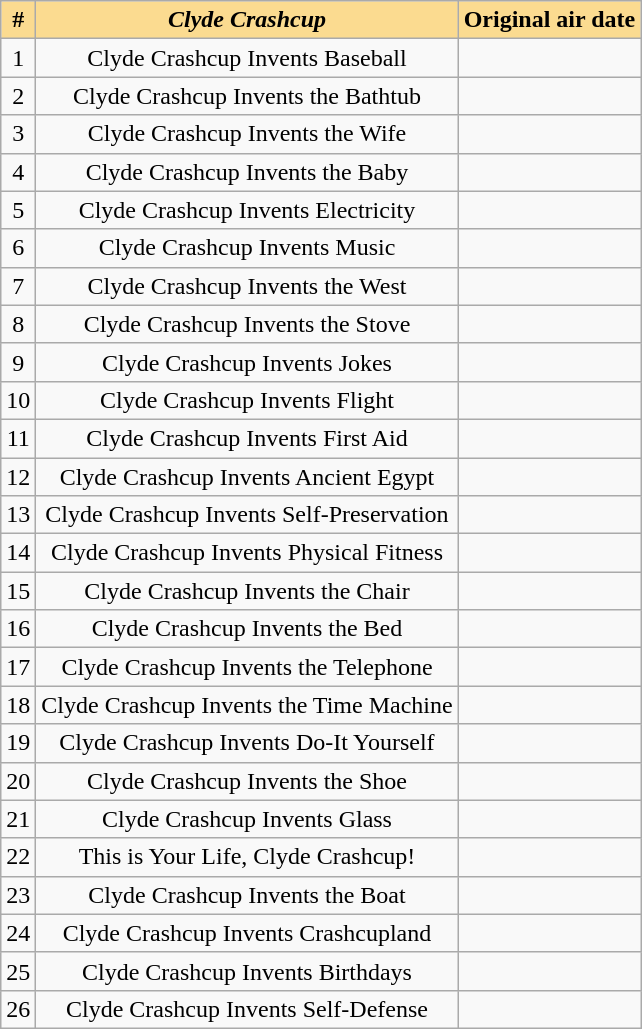<table class="wikitable" style="text-align:center">
<tr>
<th style="background-color: #fbdb90">#</th>
<th style="background-color: #fbdb90"><em>Clyde Crashcup</em></th>
<th style="background-color: #fbdb90">Original air date</th>
</tr>
<tr>
<td>1</td>
<td>Clyde Crashcup Invents Baseball</td>
<td></td>
</tr>
<tr>
<td>2</td>
<td>Clyde Crashcup Invents the Bathtub</td>
<td></td>
</tr>
<tr>
<td>3</td>
<td>Clyde Crashcup Invents the Wife</td>
<td></td>
</tr>
<tr>
<td>4</td>
<td>Clyde Crashcup Invents the Baby</td>
<td></td>
</tr>
<tr>
<td>5</td>
<td>Clyde Crashcup Invents Electricity</td>
<td></td>
</tr>
<tr>
<td>6</td>
<td>Clyde Crashcup Invents Music</td>
<td></td>
</tr>
<tr>
<td>7</td>
<td>Clyde Crashcup Invents the West</td>
<td></td>
</tr>
<tr>
<td>8</td>
<td>Clyde Crashcup Invents the Stove</td>
<td></td>
</tr>
<tr>
<td>9</td>
<td>Clyde Crashcup Invents Jokes</td>
<td></td>
</tr>
<tr>
<td>10</td>
<td>Clyde Crashcup Invents Flight</td>
<td></td>
</tr>
<tr>
<td>11</td>
<td>Clyde Crashcup Invents First Aid</td>
<td></td>
</tr>
<tr>
<td>12</td>
<td>Clyde Crashcup Invents Ancient Egypt</td>
<td></td>
</tr>
<tr>
<td>13</td>
<td>Clyde Crashcup Invents Self-Preservation</td>
<td></td>
</tr>
<tr>
<td>14</td>
<td>Clyde Crashcup Invents Physical Fitness</td>
<td></td>
</tr>
<tr>
<td>15</td>
<td>Clyde Crashcup Invents the Chair</td>
<td></td>
</tr>
<tr>
<td>16</td>
<td>Clyde Crashcup Invents the Bed</td>
<td></td>
</tr>
<tr>
<td>17</td>
<td>Clyde Crashcup Invents the Telephone</td>
<td></td>
</tr>
<tr>
<td>18</td>
<td>Clyde Crashcup Invents the Time Machine</td>
<td></td>
</tr>
<tr>
<td>19</td>
<td>Clyde Crashcup Invents Do-It Yourself</td>
<td></td>
</tr>
<tr>
<td>20</td>
<td>Clyde Crashcup Invents the Shoe</td>
<td></td>
</tr>
<tr>
<td>21</td>
<td>Clyde Crashcup Invents Glass</td>
<td></td>
</tr>
<tr>
<td>22</td>
<td>This is Your Life, Clyde Crashcup!</td>
<td></td>
</tr>
<tr>
<td>23</td>
<td>Clyde Crashcup Invents the Boat</td>
<td></td>
</tr>
<tr>
<td>24</td>
<td>Clyde Crashcup Invents Crashcupland</td>
<td></td>
</tr>
<tr>
<td>25</td>
<td>Clyde Crashcup Invents Birthdays</td>
<td></td>
</tr>
<tr>
<td>26</td>
<td>Clyde Crashcup Invents Self-Defense</td>
<td></td>
</tr>
</table>
